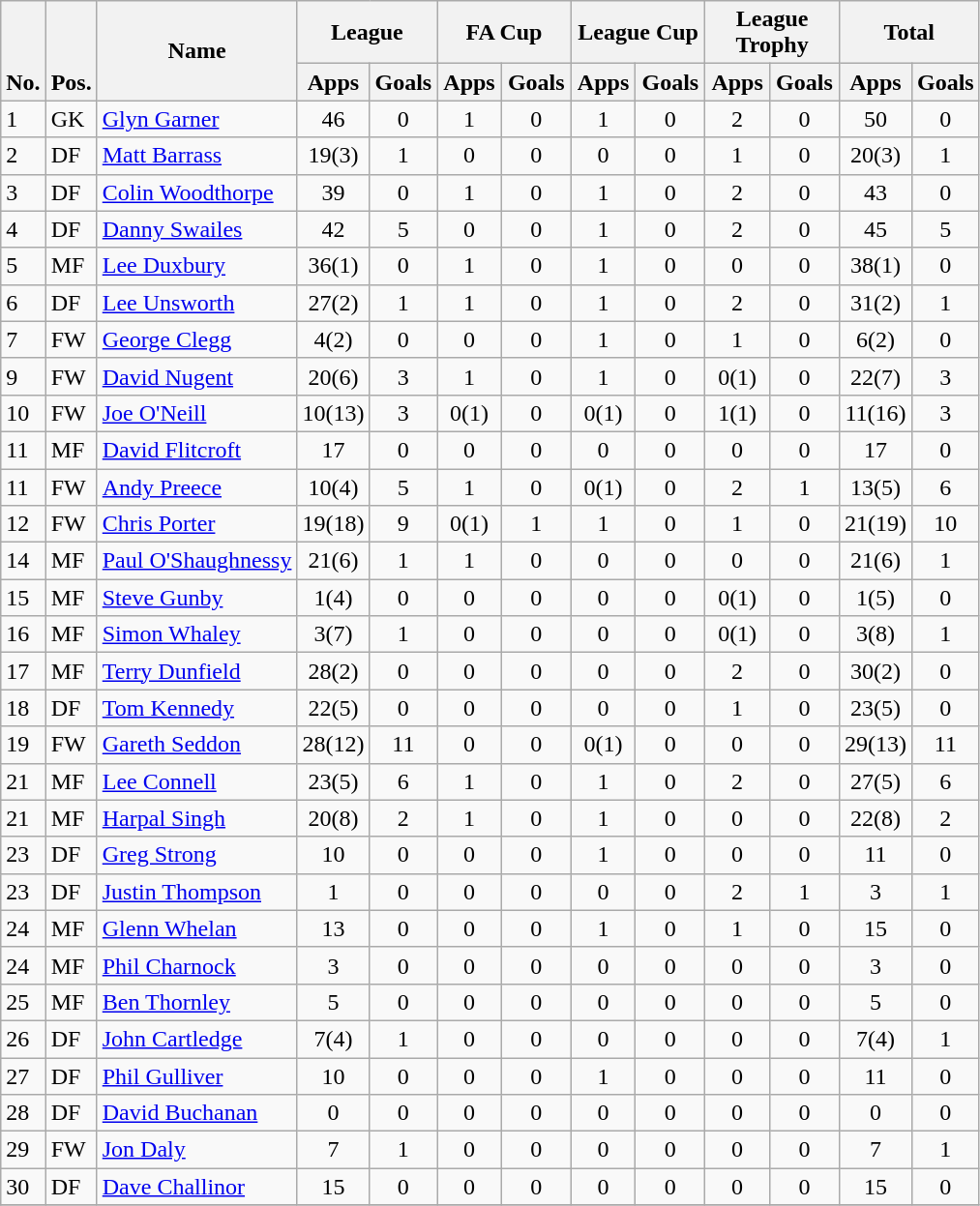<table class="wikitable" style="text-align:center">
<tr>
<th rowspan="2" valign="bottom">No.</th>
<th rowspan="2" valign="bottom">Pos.</th>
<th rowspan="2">Name</th>
<th colspan="2" width="85">League</th>
<th colspan="2" width="85">FA Cup</th>
<th colspan="2" width="85">League Cup</th>
<th colspan="2" width="85">League Trophy</th>
<th colspan="2" width="85">Total</th>
</tr>
<tr>
<th>Apps</th>
<th>Goals</th>
<th>Apps</th>
<th>Goals</th>
<th>Apps</th>
<th>Goals</th>
<th>Apps</th>
<th>Goals</th>
<th>Apps</th>
<th>Goals</th>
</tr>
<tr>
<td align="left">1</td>
<td align="left">GK</td>
<td align="left"> <a href='#'>Glyn Garner</a></td>
<td>46</td>
<td>0</td>
<td>1</td>
<td>0</td>
<td>1</td>
<td>0</td>
<td>2</td>
<td>0</td>
<td>50</td>
<td>0</td>
</tr>
<tr>
<td align="left">2</td>
<td align="left">DF</td>
<td align="left"> <a href='#'>Matt Barrass</a></td>
<td>19(3)</td>
<td>1</td>
<td>0</td>
<td>0</td>
<td>0</td>
<td>0</td>
<td>1</td>
<td>0</td>
<td>20(3)</td>
<td>1</td>
</tr>
<tr>
<td align="left">3</td>
<td align="left">DF</td>
<td align="left"> <a href='#'>Colin Woodthorpe</a></td>
<td>39</td>
<td>0</td>
<td>1</td>
<td>0</td>
<td>1</td>
<td>0</td>
<td>2</td>
<td>0</td>
<td>43</td>
<td>0</td>
</tr>
<tr>
<td align="left">4</td>
<td align="left">DF</td>
<td align="left"> <a href='#'>Danny Swailes</a></td>
<td>42</td>
<td>5</td>
<td>0</td>
<td>0</td>
<td>1</td>
<td>0</td>
<td>2</td>
<td>0</td>
<td>45</td>
<td>5</td>
</tr>
<tr>
<td align="left">5</td>
<td align="left">MF</td>
<td align="left"> <a href='#'>Lee Duxbury</a></td>
<td>36(1)</td>
<td>0</td>
<td>1</td>
<td>0</td>
<td>1</td>
<td>0</td>
<td>0</td>
<td>0</td>
<td>38(1)</td>
<td>0</td>
</tr>
<tr>
<td align="left">6</td>
<td align="left">DF</td>
<td align="left"> <a href='#'>Lee Unsworth</a></td>
<td>27(2)</td>
<td>1</td>
<td>1</td>
<td>0</td>
<td>1</td>
<td>0</td>
<td>2</td>
<td>0</td>
<td>31(2)</td>
<td>1</td>
</tr>
<tr>
<td align="left">7</td>
<td align="left">FW</td>
<td align="left"> <a href='#'>George Clegg</a></td>
<td>4(2)</td>
<td>0</td>
<td>0</td>
<td>0</td>
<td>1</td>
<td>0</td>
<td>1</td>
<td>0</td>
<td>6(2)</td>
<td>0</td>
</tr>
<tr>
<td align="left">9</td>
<td align="left">FW</td>
<td align="left"> <a href='#'>David Nugent</a></td>
<td>20(6)</td>
<td>3</td>
<td>1</td>
<td>0</td>
<td>1</td>
<td>0</td>
<td>0(1)</td>
<td>0</td>
<td>22(7)</td>
<td>3</td>
</tr>
<tr>
<td align="left">10</td>
<td align="left">FW</td>
<td align="left"> <a href='#'>Joe O'Neill</a></td>
<td>10(13)</td>
<td>3</td>
<td>0(1)</td>
<td>0</td>
<td>0(1)</td>
<td>0</td>
<td>1(1)</td>
<td>0</td>
<td>11(16)</td>
<td>3</td>
</tr>
<tr>
<td align="left">11</td>
<td align="left">MF</td>
<td align="left"> <a href='#'>David Flitcroft</a></td>
<td>17</td>
<td>0</td>
<td>0</td>
<td>0</td>
<td>0</td>
<td>0</td>
<td>0</td>
<td>0</td>
<td>17</td>
<td>0</td>
</tr>
<tr>
<td align="left">11</td>
<td align="left">FW</td>
<td align="left"> <a href='#'>Andy Preece</a></td>
<td>10(4)</td>
<td>5</td>
<td>1</td>
<td>0</td>
<td>0(1)</td>
<td>0</td>
<td>2</td>
<td>1</td>
<td>13(5)</td>
<td>6</td>
</tr>
<tr>
<td align="left">12</td>
<td align="left">FW</td>
<td align="left"> <a href='#'>Chris Porter</a></td>
<td>19(18)</td>
<td>9</td>
<td>0(1)</td>
<td>1</td>
<td>1</td>
<td>0</td>
<td>1</td>
<td>0</td>
<td>21(19)</td>
<td>10</td>
</tr>
<tr>
<td align="left">14</td>
<td align="left">MF</td>
<td align="left"> <a href='#'>Paul O'Shaughnessy</a></td>
<td>21(6)</td>
<td>1</td>
<td>1</td>
<td>0</td>
<td>0</td>
<td>0</td>
<td>0</td>
<td>0</td>
<td>21(6)</td>
<td>1</td>
</tr>
<tr>
<td align="left">15</td>
<td align="left">MF</td>
<td align="left"> <a href='#'>Steve Gunby</a></td>
<td>1(4)</td>
<td>0</td>
<td>0</td>
<td>0</td>
<td>0</td>
<td>0</td>
<td>0(1)</td>
<td>0</td>
<td>1(5)</td>
<td>0</td>
</tr>
<tr>
<td align="left">16</td>
<td align="left">MF</td>
<td align="left"> <a href='#'>Simon Whaley</a></td>
<td>3(7)</td>
<td>1</td>
<td>0</td>
<td>0</td>
<td>0</td>
<td>0</td>
<td>0(1)</td>
<td>0</td>
<td>3(8)</td>
<td>1</td>
</tr>
<tr>
<td align="left">17</td>
<td align="left">MF</td>
<td align="left"> <a href='#'>Terry Dunfield</a></td>
<td>28(2)</td>
<td>0</td>
<td>0</td>
<td>0</td>
<td>0</td>
<td>0</td>
<td>2</td>
<td>0</td>
<td>30(2)</td>
<td>0</td>
</tr>
<tr>
<td align="left">18</td>
<td align="left">DF</td>
<td align="left"> <a href='#'>Tom Kennedy</a></td>
<td>22(5)</td>
<td>0</td>
<td>0</td>
<td>0</td>
<td>0</td>
<td>0</td>
<td>1</td>
<td>0</td>
<td>23(5)</td>
<td>0</td>
</tr>
<tr>
<td align="left">19</td>
<td align="left">FW</td>
<td align="left"> <a href='#'>Gareth Seddon</a></td>
<td>28(12)</td>
<td>11</td>
<td>0</td>
<td>0</td>
<td>0(1)</td>
<td>0</td>
<td>0</td>
<td>0</td>
<td>29(13)</td>
<td>11</td>
</tr>
<tr>
<td align="left">21</td>
<td align="left">MF</td>
<td align="left"> <a href='#'>Lee Connell</a></td>
<td>23(5)</td>
<td>6</td>
<td>1</td>
<td>0</td>
<td>1</td>
<td>0</td>
<td>2</td>
<td>0</td>
<td>27(5)</td>
<td>6</td>
</tr>
<tr>
<td align="left">21</td>
<td align="left">MF</td>
<td align="left"> <a href='#'>Harpal Singh</a></td>
<td>20(8)</td>
<td>2</td>
<td>1</td>
<td>0</td>
<td>1</td>
<td>0</td>
<td>0</td>
<td>0</td>
<td>22(8)</td>
<td>2</td>
</tr>
<tr>
<td align="left">23</td>
<td align="left">DF</td>
<td align="left"> <a href='#'>Greg Strong</a></td>
<td>10</td>
<td>0</td>
<td>0</td>
<td>0</td>
<td>1</td>
<td>0</td>
<td>0</td>
<td>0</td>
<td>11</td>
<td>0</td>
</tr>
<tr>
<td align="left">23</td>
<td align="left">DF</td>
<td align="left"> <a href='#'>Justin Thompson</a></td>
<td>1</td>
<td>0</td>
<td>0</td>
<td>0</td>
<td>0</td>
<td>0</td>
<td>2</td>
<td>1</td>
<td>3</td>
<td>1</td>
</tr>
<tr>
<td align="left">24</td>
<td align="left">MF</td>
<td align="left"> <a href='#'>Glenn Whelan</a></td>
<td>13</td>
<td>0</td>
<td>0</td>
<td>0</td>
<td>1</td>
<td>0</td>
<td>1</td>
<td>0</td>
<td>15</td>
<td>0</td>
</tr>
<tr>
<td align="left">24</td>
<td align="left">MF</td>
<td align="left"> <a href='#'>Phil Charnock</a></td>
<td>3</td>
<td>0</td>
<td>0</td>
<td>0</td>
<td>0</td>
<td>0</td>
<td>0</td>
<td>0</td>
<td>3</td>
<td>0</td>
</tr>
<tr>
<td align="left">25</td>
<td align="left">MF</td>
<td align="left"> <a href='#'>Ben Thornley</a></td>
<td>5</td>
<td>0</td>
<td>0</td>
<td>0</td>
<td>0</td>
<td>0</td>
<td>0</td>
<td>0</td>
<td>5</td>
<td>0</td>
</tr>
<tr>
<td align="left">26</td>
<td align="left">DF</td>
<td align="left"> <a href='#'>John Cartledge</a></td>
<td>7(4)</td>
<td>1</td>
<td>0</td>
<td>0</td>
<td>0</td>
<td>0</td>
<td>0</td>
<td>0</td>
<td>7(4)</td>
<td>1</td>
</tr>
<tr>
<td align="left">27</td>
<td align="left">DF</td>
<td align="left"> <a href='#'>Phil Gulliver</a></td>
<td>10</td>
<td>0</td>
<td>0</td>
<td>0</td>
<td>1</td>
<td>0</td>
<td>0</td>
<td>0</td>
<td>11</td>
<td>0</td>
</tr>
<tr>
<td align="left">28</td>
<td align="left">DF</td>
<td align="left"> <a href='#'>David Buchanan</a></td>
<td>0</td>
<td>0</td>
<td>0</td>
<td>0</td>
<td>0</td>
<td>0</td>
<td>0</td>
<td>0</td>
<td>0</td>
<td>0</td>
</tr>
<tr>
<td align="left">29</td>
<td align="left">FW</td>
<td align="left"> <a href='#'>Jon Daly</a></td>
<td>7</td>
<td>1</td>
<td>0</td>
<td>0</td>
<td>0</td>
<td>0</td>
<td>0</td>
<td>0</td>
<td>7</td>
<td>1</td>
</tr>
<tr>
<td align="left">30</td>
<td align="left">DF</td>
<td align="left"> <a href='#'>Dave Challinor</a></td>
<td>15</td>
<td>0</td>
<td>0</td>
<td>0</td>
<td>0</td>
<td>0</td>
<td>0</td>
<td>0</td>
<td>15</td>
<td>0</td>
</tr>
<tr>
</tr>
</table>
